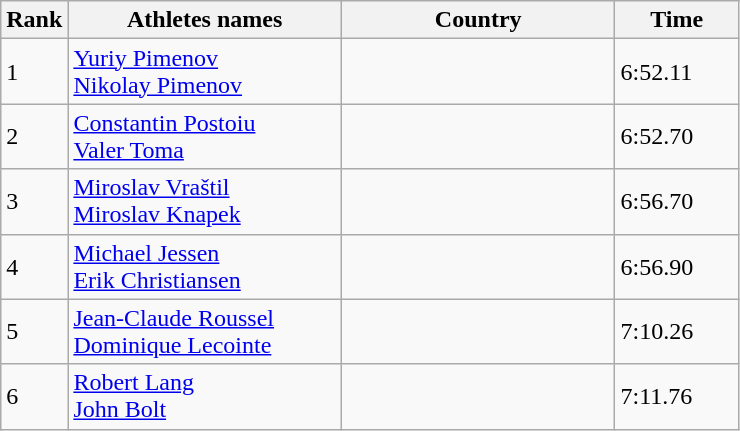<table class="wikitable">
<tr>
<th width=25>Rank</th>
<th width=175>Athletes names</th>
<th width=175>Country</th>
<th width=75>Time</th>
</tr>
<tr>
<td>1</td>
<td><a href='#'>Yuriy Pimenov</a><br><a href='#'>Nikolay Pimenov</a></td>
<td></td>
<td>6:52.11</td>
</tr>
<tr>
<td>2</td>
<td><a href='#'>Constantin Postoiu</a><br><a href='#'>Valer Toma</a></td>
<td></td>
<td>6:52.70</td>
</tr>
<tr>
<td>3</td>
<td><a href='#'>Miroslav Vraštil</a><br><a href='#'>Miroslav Knapek</a></td>
<td></td>
<td>6:56.70</td>
</tr>
<tr>
<td>4</td>
<td><a href='#'>Michael Jessen</a><br><a href='#'>Erik Christiansen</a></td>
<td></td>
<td>6:56.90</td>
</tr>
<tr>
<td>5</td>
<td><a href='#'>Jean-Claude Roussel</a><br><a href='#'>Dominique Lecointe</a></td>
<td></td>
<td>7:10.26</td>
</tr>
<tr>
<td>6</td>
<td><a href='#'>Robert Lang</a><br><a href='#'>John Bolt</a></td>
<td></td>
<td>7:11.76</td>
</tr>
</table>
